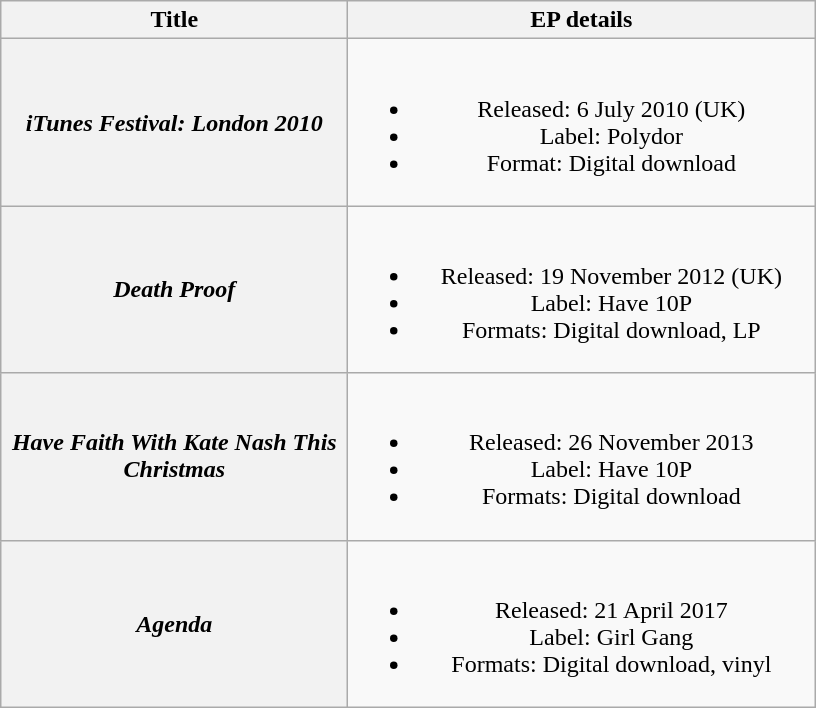<table class="wikitable plainrowheaders" style="text-align:center;">
<tr>
<th scope="col" style="width:14em;">Title</th>
<th scope="col" style="width:19em;">EP details</th>
</tr>
<tr>
<th scope="row"><em>iTunes Festival: London 2010</em></th>
<td><br><ul><li>Released: 6 July 2010 <span>(UK)</span></li><li>Label: Polydor</li><li>Format: Digital download</li></ul></td>
</tr>
<tr>
<th scope="row"><em>Death Proof</em></th>
<td><br><ul><li>Released: 19 November 2012 <span>(UK)</span></li><li>Label: Have 10P</li><li>Formats: Digital download, LP</li></ul></td>
</tr>
<tr>
<th scope="row"><em>Have Faith With Kate Nash This Christmas</em></th>
<td><br><ul><li>Released: 26 November 2013</li><li>Label: Have 10P</li><li>Formats: Digital download</li></ul></td>
</tr>
<tr>
<th scope="row"><em>Agenda</em></th>
<td><br><ul><li>Released: 21 April 2017</li><li>Label: Girl Gang</li><li>Formats: Digital download, vinyl</li></ul></td>
</tr>
</table>
